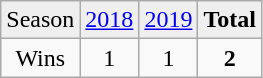<table class="wikitable">
<tr bgcolor=efefef>
<td>Season</td>
<td><a href='#'>2018</a></td>
<td><a href='#'>2019</a></td>
<td><strong>Total</strong></td>
</tr>
<tr align=center>
<td>Wins</td>
<td>1</td>
<td>1</td>
<td><strong>2</strong></td>
</tr>
</table>
